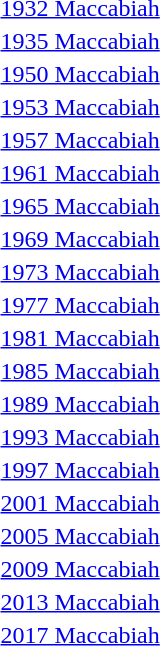<table>
<tr valign="top">
<td><a href='#'>1932 Maccabiah</a></td>
<td></td>
<td></td>
<td></td>
</tr>
<tr>
<td><a href='#'>1935 Maccabiah</a></td>
<td></td>
<td></td>
<td></td>
</tr>
<tr>
<td><a href='#'>1950 Maccabiah</a></td>
<td></td>
<td></td>
<td></td>
</tr>
<tr>
<td><a href='#'>1953 Maccabiah</a></td>
<td></td>
<td></td>
<td></td>
</tr>
<tr>
<td><a href='#'>1957 Maccabiah</a></td>
<td></td>
<td></td>
<td></td>
</tr>
<tr>
<td><a href='#'>1961 Maccabiah</a></td>
<td></td>
<td></td>
<td></td>
</tr>
<tr>
<td><a href='#'>1965 Maccabiah</a></td>
<td></td>
<td></td>
<td></td>
</tr>
<tr>
<td><a href='#'>1969 Maccabiah</a></td>
<td></td>
<td></td>
<td></td>
</tr>
<tr>
<td><a href='#'>1973 Maccabiah</a></td>
<td></td>
<td></td>
<td></td>
</tr>
<tr>
<td><a href='#'>1977 Maccabiah</a></td>
<td></td>
<td></td>
<td></td>
</tr>
<tr>
<td><a href='#'>1981 Maccabiah</a></td>
<td></td>
<td></td>
<td></td>
</tr>
<tr>
<td><a href='#'>1985 Maccabiah</a></td>
<td></td>
<td></td>
<td></td>
</tr>
<tr>
<td><a href='#'>1989 Maccabiah</a></td>
<td></td>
<td></td>
<td></td>
</tr>
<tr>
<td><a href='#'>1993 Maccabiah</a></td>
<td></td>
<td></td>
<td></td>
</tr>
<tr>
<td><a href='#'>1997 Maccabiah</a></td>
<td></td>
<td></td>
<td></td>
</tr>
<tr>
<td><a href='#'>2001 Maccabiah</a></td>
<td></td>
<td></td>
<td></td>
</tr>
<tr>
<td><a href='#'>2005 Maccabiah</a></td>
<td></td>
<td></td>
<td></td>
</tr>
<tr>
<td><a href='#'>2009 Maccabiah</a></td>
<td></td>
<td></td>
<td></td>
</tr>
<tr>
<td><a href='#'>2013 Maccabiah</a></td>
<td></td>
<td></td>
<td></td>
</tr>
<tr>
<td><a href='#'>2017 Maccabiah</a></td>
<td></td>
<td></td>
<td></td>
</tr>
</table>
